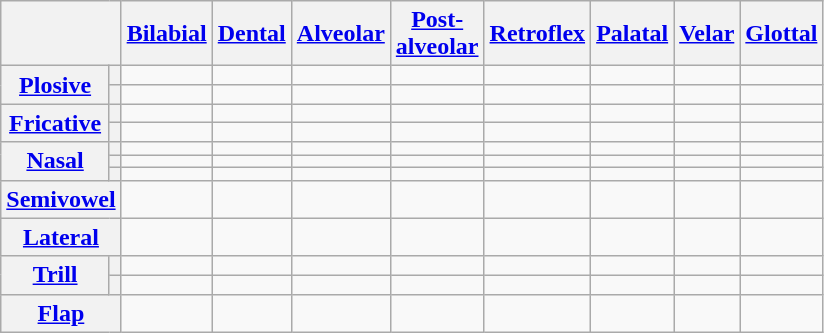<table class="wikitable" style="text-align:center">
<tr>
<th colspan="2"></th>
<th><a href='#'>Bilabial</a></th>
<th><a href='#'>Dental</a></th>
<th><a href='#'>Alveolar</a></th>
<th><a href='#'>Post-<br>alveolar</a></th>
<th><a href='#'>Retroflex</a></th>
<th><a href='#'>Palatal</a></th>
<th><a href='#'>Velar</a></th>
<th><a href='#'>Glottal</a></th>
</tr>
<tr>
<th rowspan="2"><a href='#'>Plosive</a></th>
<th></th>
<td></td>
<td> </td>
<td></td>
<td></td>
<td></td>
<td> </td>
<td></td>
<td> </td>
</tr>
<tr>
<th></th>
<td></td>
<td> </td>
<td></td>
<td></td>
<td></td>
<td> </td>
<td></td>
<td></td>
</tr>
<tr>
<th rowspan="2"><a href='#'>Fricative</a></th>
<th></th>
<td> </td>
<td> </td>
<td></td>
<td> </td>
<td></td>
<td></td>
<td> </td>
<td></td>
</tr>
<tr>
<th></th>
<td> </td>
<td> </td>
<td></td>
<td></td>
<td></td>
<td></td>
<td></td>
<td></td>
</tr>
<tr>
<th rowspan="3"><a href='#'>Nasal</a></th>
<th></th>
<td></td>
<td> </td>
<td></td>
<td></td>
<td></td>
<td> </td>
<td> </td>
<td></td>
</tr>
<tr>
<th></th>
<td> </td>
<td> </td>
<td> </td>
<td></td>
<td></td>
<td></td>
<td> </td>
<td></td>
</tr>
<tr>
<th></th>
<td></td>
<td></td>
<td></td>
<td></td>
<td></td>
<td></td>
<td> </td>
<td></td>
</tr>
<tr>
<th colspan="2"><a href='#'>Semivowel</a></th>
<td></td>
<td></td>
<td></td>
<td></td>
<td></td>
<td> </td>
<td></td>
<td></td>
</tr>
<tr>
<th colspan="2"><a href='#'>Lateral</a></th>
<td></td>
<td> </td>
<td></td>
<td></td>
<td> </td>
<td> </td>
<td></td>
<td></td>
</tr>
<tr>
<th rowspan="2"><a href='#'>Trill</a></th>
<th></th>
<td></td>
<td></td>
<td> </td>
<td></td>
<td></td>
<td></td>
<td></td>
<td></td>
</tr>
<tr>
<th></th>
<td></td>
<td></td>
<td> </td>
<td></td>
<td></td>
<td></td>
<td></td>
<td></td>
</tr>
<tr>
<th colspan="2"><a href='#'>Flap</a></th>
<td></td>
<td></td>
<td></td>
<td></td>
<td> </td>
<td></td>
<td></td>
<td></td>
</tr>
</table>
